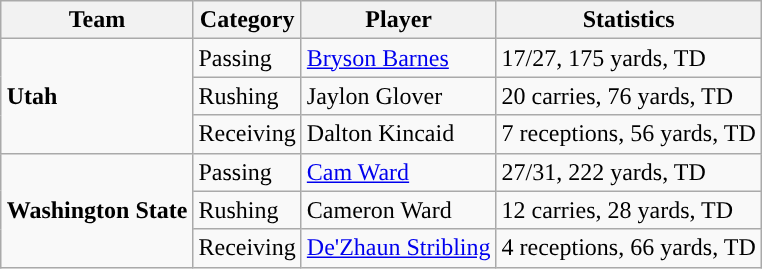<table class="wikitable" style="float: right;">
<tr>
<th>Team</th>
<th>Category</th>
<th>Player</th>
<th>Statistics</th>
</tr>
<tr>
<td rowspan=3><strong>Utah</strong></td>
<td>Passing</td>
<td><a href='#'>Bryson Barnes</a></td>
<td>17/27, 175 yards, TD</td>
</tr>
<tr>
<td>Rushing</td>
<td>Jaylon Glover</td>
<td>20 carries, 76 yards, TD</td>
</tr>
<tr>
<td>Receiving</td>
<td>Dalton Kincaid</td>
<td>7 receptions, 56 yards, TD</td>
</tr>
<tr>
<td rowspan=3><strong>Washington State</strong></td>
<td>Passing</td>
<td><a href='#'>Cam Ward</a></td>
<td>27/31, 222 yards, TD</td>
</tr>
<tr>
<td>Rushing</td>
<td>Cameron Ward</td>
<td>12 carries, 28 yards, TD</td>
</tr>
<tr>
<td>Receiving</td>
<td><a href='#'>De'Zhaun Stribling</a></td>
<td>4 receptions, 66 yards, TD</td>
</tr>
</table>
